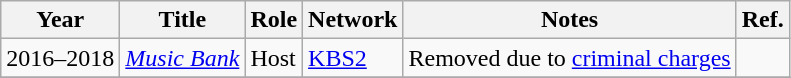<table class="wikitable">
<tr>
<th>Year</th>
<th>Title</th>
<th>Role</th>
<th>Network</th>
<th>Notes</th>
<th>Ref.</th>
</tr>
<tr>
<td>2016–2018</td>
<td><em><a href='#'>Music Bank</a></em></td>
<td>Host</td>
<td><a href='#'>KBS2</a></td>
<td>Removed due to <a href='#'>criminal charges</a></td>
<td></td>
</tr>
<tr>
</tr>
</table>
